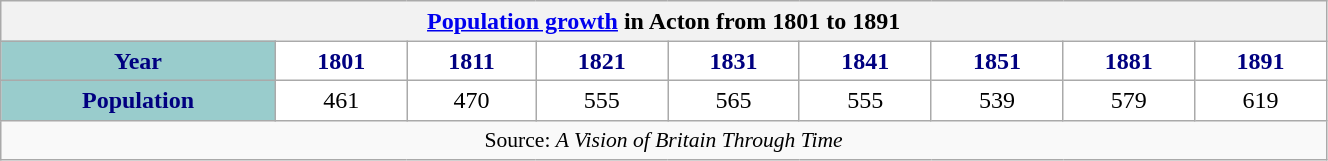<table class="wikitable" style="width:70%;border:0px;text-align:center;line-height:120%;">
<tr>
<th colspan="11" style="text-align:center;"><a href='#'>Population growth</a> in Acton from 1801 to 1891</th>
</tr>
<tr>
<th style="background: #99CCCC; color: #000080" height="17">Year</th>
<th style="background: #FFFFFF; color:#000080;">1801</th>
<th style="background: #FFFFFF; color:#000080;">1811</th>
<th style="background: #FFFFFF; color:#000080;">1821</th>
<th style="background: #FFFFFF; color:#000080;">1831</th>
<th style="background: #FFFFFF; color:#000080;">1841</th>
<th style="background: #FFFFFF; color:#000080;">1851</th>
<th style="background: #FFFFFF; color:#000080;">1881</th>
<th style="background: #FFFFFF; color:#000080;">1891</th>
</tr>
<tr Align="center">
<th style="background: #99CCCC; color: #000080" height="17">Population</th>
<td style="background: #FFFFFF; color: black;">461</td>
<td style="background: #FFFFFF; color: black;">470</td>
<td style="background: #FFFFFF; color: black;">555</td>
<td style="background: #FFFFFF; color: black;">565</td>
<td style="background: #FFFFFF; color: black;">555</td>
<td style="background: #FFFFFF; color: black;">539</td>
<td style="background: #FFFFFF; color: black;">579</td>
<td style="background: #FFFFFF; color: black;">619</td>
</tr>
<tr>
<td colspan="11" style="text-align:center;font-size:90%;">Source: <em>A Vision of Britain Through Time</em></td>
</tr>
</table>
